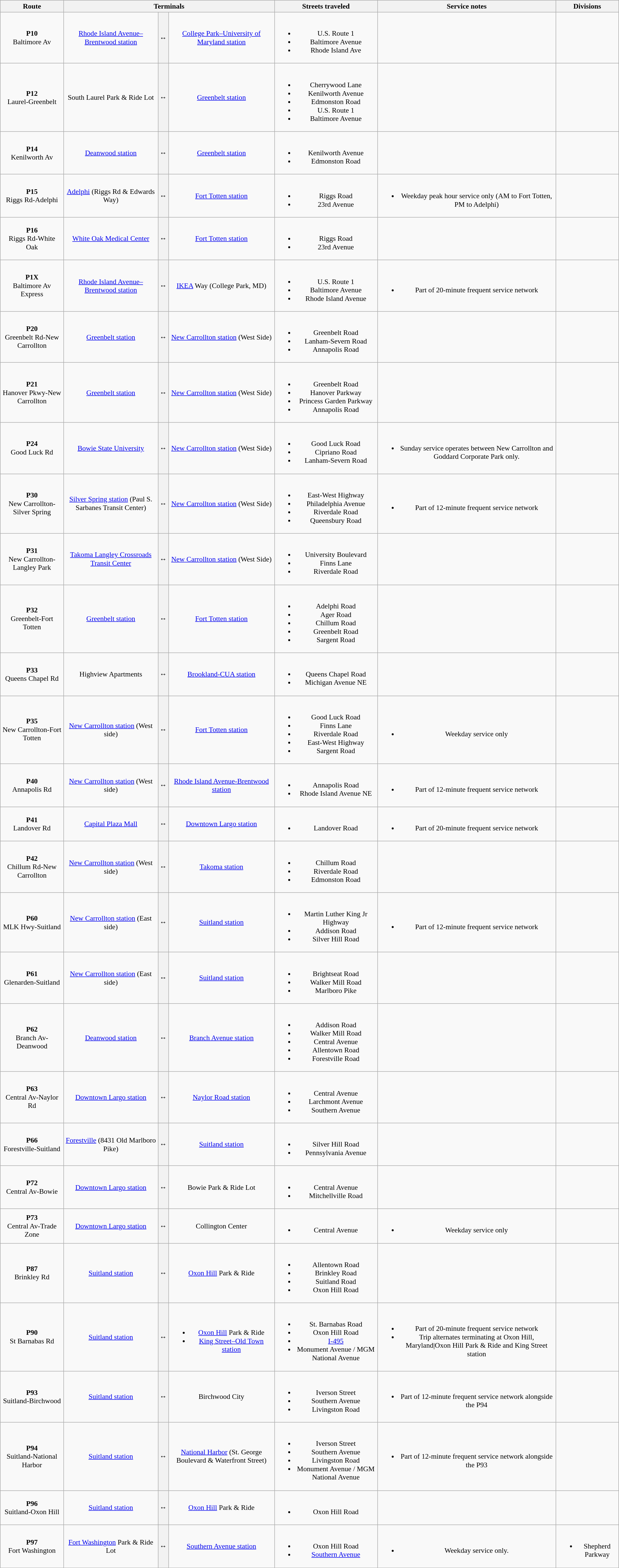<table class=wikitable style="font-size: 90%;" |>
<tr>
<th>Route</th>
<th colspan=3>Terminals</th>
<th>Streets traveled</th>
<th>Service notes</th>
<th>Divisions</th>
</tr>
<tr align="center">
<td><strong>P10</strong><br>Baltimore Av</td>
<td><a href='#'>Rhode Island Avenue–Brentwood station</a></td>
<th><span>↔</span></th>
<td><a href='#'>College Park–University of Maryland station</a></td>
<td><br><ul><li>U.S. Route 1</li><li>Baltimore Avenue</li><li>Rhode Island Ave</li></ul></td>
<td></td>
<td></td>
</tr>
<tr align="center">
<td><strong>P12</strong><br>Laurel-Greenbelt</td>
<td>South Laurel Park & Ride Lot</td>
<th><span>↔</span></th>
<td><a href='#'>Greenbelt station</a></td>
<td><br><ul><li>Cherrywood Lane</li><li>Kenilworth Avenue</li><li>Edmonston Road</li><li>U.S. Route 1</li><li>Baltimore Avenue</li></ul></td>
<td></td>
<td></td>
</tr>
<tr align="center">
<td><strong>P14</strong><br>Kenilworth Av</td>
<td><a href='#'>Deanwood station</a></td>
<th><span>↔</span></th>
<td><a href='#'>Greenbelt station</a></td>
<td><br><ul><li>Kenilworth Avenue</li><li>Edmonston Road</li></ul></td>
<td></td>
<td></td>
</tr>
<tr align="center">
<td><strong>P15</strong><br>Riggs Rd-Adelphi</td>
<td><a href='#'>Adelphi</a> (Riggs Rd & Edwards Way)</td>
<th><span>↔</span></th>
<td><a href='#'>Fort Totten station</a></td>
<td><br><ul><li>Riggs Road</li><li>23rd Avenue</li></ul></td>
<td><br><ul><li>Weekday peak hour service only (AM to Fort Totten, PM to Adelphi)</li></ul></td>
<td></td>
</tr>
<tr align="center">
<td><strong>P16</strong><br>Riggs Rd-White Oak</td>
<td><a href='#'>White Oak Medical Center</a></td>
<th><span>↔</span></th>
<td><a href='#'>Fort Totten station</a></td>
<td><br><ul><li>Riggs Road</li><li>23rd Avenue</li></ul></td>
<td></td>
<td></td>
</tr>
<tr align="center">
<td><strong>P1X</strong><br>Baltimore Av Express</td>
<td><a href='#'>Rhode Island Avenue–Brentwood station</a></td>
<th><span>↔</span></th>
<td><a href='#'>IKEA</a> Way (College Park, MD)</td>
<td><br><ul><li>U.S. Route 1</li><li>Baltimore Avenue</li><li>Rhode Island Avenue</li></ul></td>
<td><br><ul><li>Part of 20-minute frequent service network</li></ul></td>
<td></td>
</tr>
<tr align="center">
<td><strong>P20</strong><br>Greenbelt Rd-New Carrollton</td>
<td><a href='#'>Greenbelt station</a></td>
<th><span>↔</span></th>
<td><a href='#'>New Carrollton station</a> (West Side)</td>
<td><br><ul><li>Greenbelt Road</li><li>Lanham-Severn Road</li><li>Annapolis Road</li></ul></td>
<td></td>
<td></td>
</tr>
<tr align="center">
<td><strong>P21</strong><br>Hanover Pkwy-New Carrollton</td>
<td><a href='#'>Greenbelt station</a></td>
<th><span>↔</span></th>
<td><a href='#'>New Carrollton station</a> (West Side)</td>
<td><br><ul><li>Greenbelt Road</li><li>Hanover Parkway</li><li>Princess Garden Parkway</li><li>Annapolis Road</li></ul></td>
<td></td>
<td></td>
</tr>
<tr align="center">
<td><strong>P24</strong><br>Good Luck Rd</td>
<td><a href='#'>Bowie State University</a></td>
<th><span>↔</span></th>
<td><a href='#'>New Carrollton station</a> (West Side)</td>
<td><br><ul><li>Good Luck Road</li><li>Cipriano Road</li><li>Lanham-Severn Road</li></ul></td>
<td><br><ul><li>Sunday service operates between New Carrollton and Goddard Corporate Park only.</li></ul></td>
<td></td>
</tr>
<tr align="center">
<td><strong>P30</strong><br>New Carrollton-Silver Spring</td>
<td><a href='#'>Silver Spring station</a> (Paul S. Sarbanes Transit Center)</td>
<th><span>↔</span></th>
<td><a href='#'>New Carrollton station</a> (West Side)</td>
<td><br><ul><li>East-West Highway</li><li>Philadelphia Avenue</li><li>Riverdale Road</li><li>Queensbury Road</li></ul></td>
<td><br><ul><li>Part of 12-minute frequent service network</li></ul></td>
<td></td>
</tr>
<tr align="center">
<td><strong>P31</strong><br>New Carrollton-Langley Park</td>
<td><a href='#'>Takoma Langley Crossroads Transit Center</a></td>
<th><span>↔</span></th>
<td><a href='#'>New Carrollton station</a> (West Side)</td>
<td><br><ul><li>University Boulevard</li><li>Finns Lane</li><li>Riverdale Road</li></ul></td>
<td></td>
<td></td>
</tr>
<tr align="center">
<td><strong>P32</strong><br>Greenbelt-Fort Totten</td>
<td><a href='#'>Greenbelt station</a></td>
<th><span>↔</span></th>
<td><a href='#'>Fort Totten station</a></td>
<td><br><ul><li>Adelphi Road</li><li>Ager Road</li><li>Chillum Road</li><li>Greenbelt Road</li><li>Sargent Road</li></ul></td>
<td></td>
<td></td>
</tr>
<tr align="center">
<td><strong>P33</strong><br>Queens Chapel Rd</td>
<td>Highview Apartments</td>
<th><span>↔</span></th>
<td><a href='#'>Brookland-CUA station</a></td>
<td><br><ul><li>Queens Chapel Road</li><li>Michigan Avenue NE</li></ul></td>
<td></td>
<td></td>
</tr>
<tr align="center">
<td><strong>P35</strong><br>New Carrollton-Fort Totten</td>
<td><a href='#'>New Carrollton station</a> (West side)</td>
<th><span>↔</span></th>
<td><a href='#'>Fort Totten station</a></td>
<td><br><ul><li>Good Luck Road</li><li>Finns Lane</li><li>Riverdale Road</li><li>East-West Highway</li><li>Sargent Road</li></ul></td>
<td><br><ul><li>Weekday service only</li></ul></td>
<td></td>
</tr>
<tr align="center">
<td><strong>P40</strong><br>Annapolis Rd</td>
<td><a href='#'>New Carrollton station</a> (West side)</td>
<th><span>↔</span></th>
<td><a href='#'>Rhode Island Avenue-Brentwood station</a></td>
<td><br><ul><li>Annapolis Road</li><li>Rhode Island Avenue NE</li></ul></td>
<td><br><ul><li>Part of 12-minute frequent service network</li></ul></td>
<td></td>
</tr>
<tr align="center">
<td><strong>P41</strong><br>Landover Rd</td>
<td><a href='#'>Capital Plaza Mall</a></td>
<th><span>↔</span></th>
<td><a href='#'>Downtown Largo station</a></td>
<td><br><ul><li>Landover Road</li></ul></td>
<td><br><ul><li>Part of 20-minute frequent service network</li></ul></td>
<td></td>
</tr>
<tr align="center">
<td><strong>P42</strong><br>Chillum Rd-New Carrollton</td>
<td><a href='#'>New Carrollton station</a> (West side)</td>
<th><span>↔</span></th>
<td><a href='#'>Takoma station</a></td>
<td><br><ul><li>Chillum Road</li><li>Riverdale Road</li><li>Edmonston Road</li></ul></td>
<td></td>
<td></td>
</tr>
<tr align="center">
<td><strong>P60</strong><br>MLK Hwy-Suitland</td>
<td><a href='#'>New Carrollton station</a> (East side)</td>
<th><span>↔</span></th>
<td><a href='#'>Suitland station</a></td>
<td><br><ul><li>Martin Luther King Jr Highway</li><li>Addison Road</li><li>Silver Hill Road</li></ul></td>
<td><br><ul><li>Part of 12-minute frequent service network</li></ul></td>
<td></td>
</tr>
<tr align="center">
<td><strong>P61</strong><br>Glenarden-Suitland</td>
<td><a href='#'>New Carrollton station</a> (East side)</td>
<th><span>↔</span></th>
<td><a href='#'>Suitland station</a></td>
<td><br><ul><li>Brightseat Road</li><li>Walker Mill Road</li><li>Marlboro Pike</li></ul></td>
<td></td>
<td></td>
</tr>
<tr align="center">
<td><strong>P62</strong><br>Branch Av-Deanwood</td>
<td><a href='#'>Deanwood station</a></td>
<th><span>↔</span></th>
<td><a href='#'>Branch Avenue station</a></td>
<td><br><ul><li>Addison Road</li><li>Walker Mill Road</li><li>Central Avenue</li><li>Allentown Road</li><li>Forestville Road</li></ul></td>
<td></td>
<td></td>
</tr>
<tr align="center">
<td><strong>P63</strong><br>Central Av-Naylor Rd</td>
<td><a href='#'>Downtown Largo station</a></td>
<th><span>↔</span></th>
<td><a href='#'>Naylor Road station</a></td>
<td><br><ul><li>Central Avenue</li><li>Larchmont Avenue</li><li>Southern Avenue</li></ul></td>
<td></td>
<td></td>
</tr>
<tr align="center">
<td><strong>P66</strong><br>Forestville-Suitland</td>
<td><a href='#'>Forestville</a> (8431 Old Marlboro Pike)</td>
<th><span>↔</span></th>
<td><a href='#'>Suitland station</a></td>
<td><br><ul><li>Silver Hill Road</li><li>Pennsylvania Avenue</li></ul></td>
<td></td>
<td></td>
</tr>
<tr align="center">
<td><strong>P72</strong><br>Central Av-Bowie</td>
<td><a href='#'>Downtown Largo station</a></td>
<th><span>↔</span></th>
<td>Bowie Park & Ride Lot</td>
<td><br><ul><li>Central Avenue</li><li>Mitchellville Road</li></ul></td>
<td></td>
<td></td>
</tr>
<tr align="center">
<td><strong>P73</strong><br>Central Av-Trade Zone</td>
<td><a href='#'>Downtown Largo station</a></td>
<th><span>↔</span></th>
<td>Collington Center</td>
<td><br><ul><li>Central Avenue</li></ul></td>
<td><br><ul><li>Weekday service only</li></ul></td>
<td></td>
</tr>
<tr align="center">
<td><strong>P87</strong><br>Brinkley Rd</td>
<td><a href='#'>Suitland station</a></td>
<th><span>↔</span></th>
<td><a href='#'>Oxon Hill</a> Park & Ride</td>
<td><br><ul><li>Allentown Road</li><li>Brinkley Road</li><li>Suitland Road</li><li>Oxon Hill Road</li></ul></td>
<td></td>
<td></td>
</tr>
<tr align="center">
<td><strong>P90</strong><br>St Barnabas Rd</td>
<td><a href='#'>Suitland station</a></td>
<th><span>↔</span></th>
<td><br><ul><li><a href='#'>Oxon Hill</a> Park & Ride</li><li><a href='#'>King Street–Old Town station</a></li></ul></td>
<td><br><ul><li>St. Barnabas Road</li><li>Oxon Hill Road</li><li><a href='#'>I-495</a></li><li>Monument Avenue / MGM National Avenue</li></ul></td>
<td><br><ul><li>Part of 20-minute frequent service network</li><li>Trip alternates terminating at Oxon Hill, Maryland|Oxon Hill Park & Ride and King Street station</li></ul></td>
<td></td>
</tr>
<tr align="center">
<td><strong>P93</strong><br>Suitland-Birchwood</td>
<td><a href='#'>Suitland station</a></td>
<th><span>↔</span></th>
<td>Birchwood City</td>
<td><br><ul><li>Iverson Street</li><li>Southern Avenue</li><li>Livingston Road</li></ul></td>
<td><br><ul><li>Part of 12-minute frequent service network alongside the P94</li></ul></td>
<td></td>
</tr>
<tr align="center">
<td><strong>P94</strong><br>Suitland-National Harbor</td>
<td><a href='#'>Suitland station</a></td>
<th><span>↔</span></th>
<td><a href='#'>National Harbor</a> (St. George Boulevard & Waterfront Street)</td>
<td><br><ul><li>Iverson Street</li><li>Southern Avenue</li><li>Livingston Road</li><li>Monument Avenue / MGM National Avenue</li></ul></td>
<td><br><ul><li>Part of 12-minute frequent service network alongside the P93</li></ul></td>
<td></td>
</tr>
<tr align="center">
<td><strong>P96</strong><br>Suitland-Oxon Hill</td>
<td><a href='#'>Suitland station</a></td>
<th><span>↔</span></th>
<td><a href='#'>Oxon Hill</a> Park & Ride</td>
<td><br><ul><li>Oxon Hill Road</li></ul></td>
<td></td>
<td></td>
</tr>
<tr align="center">
<td><strong>P97</strong><br>Fort Washington</td>
<td><a href='#'>Fort Washington</a> Park & Ride Lot</td>
<th><span>↔</span></th>
<td><a href='#'>Southern Avenue station</a></td>
<td><br><ul><li>Oxon Hill Road</li><li><a href='#'>Southern Avenue</a></li></ul></td>
<td><br><ul><li>Weekday service only.</li></ul></td>
<td><br><ul><li>Shepherd Parkway</li></ul></td>
</tr>
</table>
